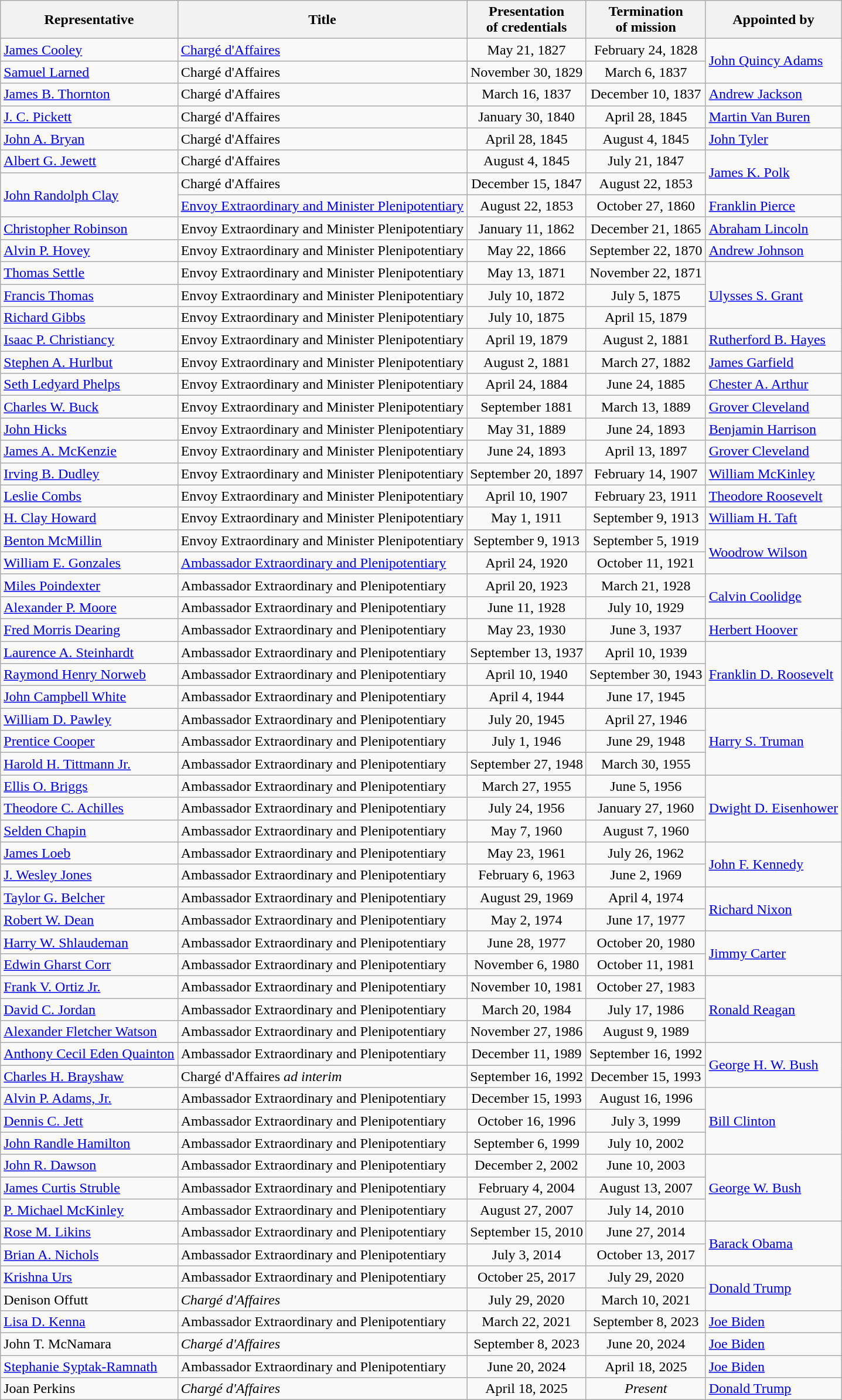<table class=wikitable>
<tr>
<th>Representative</th>
<th>Title</th>
<th>Presentation<br>of credentials</th>
<th>Termination<br>of mission</th>
<th>Appointed by</th>
</tr>
<tr>
<td><a href='#'>James Cooley</a></td>
<td><a href='#'>Chargé d'Affaires</a></td>
<td align=center>May 21, 1827</td>
<td align=center>February 24, 1828</td>
<td rowspan=2><a href='#'>John Quincy Adams</a></td>
</tr>
<tr>
<td><a href='#'>Samuel Larned</a></td>
<td>Chargé d'Affaires</td>
<td align=center>November 30, 1829</td>
<td align=center>March 6, 1837</td>
</tr>
<tr>
<td><a href='#'>James B. Thornton</a></td>
<td>Chargé d'Affaires</td>
<td align=center>March 16, 1837</td>
<td align=center>December 10, 1837</td>
<td><a href='#'>Andrew Jackson</a></td>
</tr>
<tr>
<td><a href='#'>J. C. Pickett</a></td>
<td>Chargé d'Affaires</td>
<td align=center>January 30, 1840</td>
<td align=center>April 28, 1845</td>
<td><a href='#'>Martin Van Buren</a></td>
</tr>
<tr>
<td><a href='#'>John A. Bryan</a></td>
<td>Chargé d'Affaires</td>
<td align=center>April 28, 1845</td>
<td align=center>August 4, 1845</td>
<td><a href='#'>John Tyler</a></td>
</tr>
<tr>
<td><a href='#'>Albert G. Jewett</a></td>
<td>Chargé d'Affaires</td>
<td align=center>August 4, 1845</td>
<td align=center>July 21, 1847</td>
<td rowspan=2><a href='#'>James K. Polk</a></td>
</tr>
<tr>
<td rowspan=2><a href='#'>John Randolph Clay</a></td>
<td>Chargé d'Affaires</td>
<td align=center>December 15, 1847</td>
<td align=center>August 22, 1853</td>
</tr>
<tr>
<td><a href='#'>Envoy Extraordinary and Minister Plenipotentiary</a></td>
<td align=center>August 22, 1853</td>
<td align=center>October 27, 1860</td>
<td><a href='#'>Franklin Pierce</a></td>
</tr>
<tr>
<td><a href='#'>Christopher Robinson</a></td>
<td>Envoy Extraordinary and Minister Plenipotentiary</td>
<td align=center>January 11, 1862</td>
<td align=center>December 21, 1865</td>
<td><a href='#'>Abraham Lincoln</a></td>
</tr>
<tr>
<td><a href='#'>Alvin P. Hovey</a></td>
<td>Envoy Extraordinary and Minister Plenipotentiary</td>
<td align=center>May 22, 1866</td>
<td align=center>September 22, 1870</td>
<td><a href='#'>Andrew Johnson</a></td>
</tr>
<tr>
<td><a href='#'>Thomas Settle</a></td>
<td>Envoy Extraordinary and Minister Plenipotentiary</td>
<td align=center>May 13, 1871</td>
<td align=center>November 22, 1871</td>
<td rowspan=3><a href='#'>Ulysses S. Grant</a></td>
</tr>
<tr>
<td><a href='#'>Francis Thomas</a></td>
<td>Envoy Extraordinary and Minister Plenipotentiary</td>
<td align=center>July 10, 1872</td>
<td align=center>July 5, 1875</td>
</tr>
<tr>
<td><a href='#'>Richard Gibbs</a></td>
<td>Envoy Extraordinary and Minister Plenipotentiary</td>
<td align=center>July 10, 1875</td>
<td align=center>April 15, 1879</td>
</tr>
<tr>
<td><a href='#'>Isaac P. Christiancy</a></td>
<td>Envoy Extraordinary and Minister Plenipotentiary</td>
<td align=center>April 19, 1879</td>
<td align=center>August 2, 1881</td>
<td><a href='#'>Rutherford B. Hayes</a></td>
</tr>
<tr>
<td><a href='#'>Stephen A. Hurlbut</a></td>
<td>Envoy Extraordinary and Minister Plenipotentiary</td>
<td align=center>August 2, 1881</td>
<td align=center>March 27, 1882</td>
<td><a href='#'>James Garfield</a></td>
</tr>
<tr>
<td><a href='#'>Seth Ledyard Phelps</a></td>
<td>Envoy Extraordinary and Minister Plenipotentiary</td>
<td align=center>April 24, 1884</td>
<td align=center>June 24, 1885</td>
<td><a href='#'>Chester A. Arthur</a></td>
</tr>
<tr>
<td><a href='#'>Charles W. Buck</a></td>
<td>Envoy Extraordinary and Minister Plenipotentiary</td>
<td align=center>September 1881</td>
<td align=center>March 13, 1889</td>
<td><a href='#'>Grover Cleveland</a></td>
</tr>
<tr>
<td><a href='#'>John Hicks</a></td>
<td>Envoy Extraordinary and Minister Plenipotentiary</td>
<td align=center>May 31, 1889</td>
<td align=center>June 24, 1893</td>
<td><a href='#'>Benjamin Harrison</a></td>
</tr>
<tr>
<td><a href='#'>James A. McKenzie</a></td>
<td>Envoy Extraordinary and Minister Plenipotentiary</td>
<td align=center>June 24, 1893</td>
<td align=center>April 13, 1897</td>
<td><a href='#'>Grover Cleveland</a></td>
</tr>
<tr>
<td><a href='#'>Irving B. Dudley</a></td>
<td>Envoy Extraordinary and Minister Plenipotentiary</td>
<td align=center>September 20, 1897</td>
<td align=center>February 14, 1907</td>
<td><a href='#'>William McKinley</a></td>
</tr>
<tr>
<td><a href='#'>Leslie Combs</a></td>
<td>Envoy Extraordinary and Minister Plenipotentiary</td>
<td align=center>April 10, 1907</td>
<td align=center>February 23, 1911</td>
<td><a href='#'>Theodore Roosevelt</a></td>
</tr>
<tr>
<td><a href='#'>H. Clay Howard</a></td>
<td>Envoy Extraordinary and Minister Plenipotentiary</td>
<td align=center>May 1, 1911</td>
<td align=center>September 9, 1913</td>
<td><a href='#'>William H. Taft</a></td>
</tr>
<tr>
<td><a href='#'>Benton McMillin</a></td>
<td>Envoy Extraordinary and Minister Plenipotentiary</td>
<td align=center>September 9, 1913</td>
<td align=center>September 5, 1919</td>
<td rowspan=2><a href='#'>Woodrow Wilson</a></td>
</tr>
<tr>
<td><a href='#'>William E. Gonzales</a></td>
<td><a href='#'>Ambassador Extraordinary and Plenipotentiary</a></td>
<td align=center>April 24, 1920</td>
<td align=center>October 11, 1921</td>
</tr>
<tr>
<td><a href='#'>Miles Poindexter</a></td>
<td>Ambassador Extraordinary and Plenipotentiary</td>
<td align=center>April 20, 1923</td>
<td align=center>March 21, 1928</td>
<td rowspan=2><a href='#'>Calvin Coolidge</a></td>
</tr>
<tr>
<td><a href='#'>Alexander P. Moore</a></td>
<td>Ambassador Extraordinary and Plenipotentiary</td>
<td align=center>June 11, 1928</td>
<td align=center>July 10, 1929</td>
</tr>
<tr>
<td><a href='#'>Fred Morris Dearing</a></td>
<td>Ambassador Extraordinary and Plenipotentiary</td>
<td align=center>May 23, 1930</td>
<td align=center>June 3, 1937</td>
<td><a href='#'>Herbert Hoover</a></td>
</tr>
<tr>
<td><a href='#'>Laurence A. Steinhardt</a></td>
<td>Ambassador Extraordinary and Plenipotentiary</td>
<td align=center>September 13, 1937</td>
<td align=center>April 10, 1939</td>
<td rowspan=3><a href='#'>Franklin D. Roosevelt</a></td>
</tr>
<tr>
<td><a href='#'>Raymond Henry Norweb</a></td>
<td>Ambassador Extraordinary and Plenipotentiary</td>
<td align=center>April 10, 1940</td>
<td align=center>September 30, 1943</td>
</tr>
<tr>
<td><a href='#'>John Campbell White</a></td>
<td>Ambassador Extraordinary and Plenipotentiary</td>
<td align=center>April 4, 1944</td>
<td align=center>June 17, 1945</td>
</tr>
<tr>
<td><a href='#'>William D. Pawley</a></td>
<td>Ambassador Extraordinary and Plenipotentiary</td>
<td align=center>July 20, 1945</td>
<td align=center>April 27, 1946</td>
<td rowspan=3><a href='#'>Harry S. Truman</a></td>
</tr>
<tr>
<td><a href='#'>Prentice Cooper</a></td>
<td>Ambassador Extraordinary and Plenipotentiary</td>
<td align=center>July 1, 1946</td>
<td align=center>June 29, 1948</td>
</tr>
<tr>
<td><a href='#'>Harold H. Tittmann Jr.</a></td>
<td>Ambassador Extraordinary and Plenipotentiary</td>
<td align=center>September 27, 1948</td>
<td align=center>March 30, 1955</td>
</tr>
<tr>
<td><a href='#'>Ellis O. Briggs</a></td>
<td>Ambassador Extraordinary and Plenipotentiary</td>
<td align=center>March 27, 1955</td>
<td align=center>June 5, 1956</td>
<td rowspan=3><a href='#'>Dwight D. Eisenhower</a></td>
</tr>
<tr>
<td><a href='#'>Theodore C. Achilles</a></td>
<td>Ambassador Extraordinary and Plenipotentiary</td>
<td align=center>July 24, 1956</td>
<td align=center>January 27, 1960</td>
</tr>
<tr>
<td><a href='#'>Selden Chapin</a></td>
<td>Ambassador Extraordinary and Plenipotentiary</td>
<td align=center>May 7, 1960</td>
<td align=center>August 7, 1960</td>
</tr>
<tr>
<td><a href='#'>James Loeb</a></td>
<td>Ambassador Extraordinary and Plenipotentiary</td>
<td align=center>May 23, 1961</td>
<td align=center>July 26, 1962</td>
<td rowspan=2><a href='#'>John F. Kennedy</a></td>
</tr>
<tr>
<td><a href='#'>J. Wesley Jones</a></td>
<td>Ambassador Extraordinary and Plenipotentiary</td>
<td align=center>February 6, 1963</td>
<td align=center>June 2, 1969</td>
</tr>
<tr>
<td><a href='#'>Taylor G. Belcher</a></td>
<td>Ambassador Extraordinary and Plenipotentiary</td>
<td align=center>August 29, 1969</td>
<td align=center>April 4, 1974</td>
<td rowspan=2><a href='#'>Richard Nixon</a></td>
</tr>
<tr>
<td><a href='#'>Robert W. Dean</a></td>
<td>Ambassador Extraordinary and Plenipotentiary</td>
<td align=center>May 2, 1974</td>
<td align=center>June 17, 1977</td>
</tr>
<tr>
<td><a href='#'>Harry W. Shlaudeman</a></td>
<td>Ambassador Extraordinary and Plenipotentiary</td>
<td align=center>June 28, 1977</td>
<td align=center>October 20, 1980</td>
<td rowspan=2><a href='#'>Jimmy Carter</a></td>
</tr>
<tr>
<td><a href='#'>Edwin Gharst Corr</a></td>
<td>Ambassador Extraordinary and Plenipotentiary</td>
<td align=center>November 6, 1980</td>
<td align=center>October 11, 1981</td>
</tr>
<tr>
<td><a href='#'>Frank V. Ortiz Jr.</a></td>
<td>Ambassador Extraordinary and Plenipotentiary</td>
<td align=center>November 10, 1981</td>
<td align=center>October 27, 1983</td>
<td rowspan=3><a href='#'>Ronald Reagan</a></td>
</tr>
<tr>
<td><a href='#'>David C. Jordan</a></td>
<td>Ambassador Extraordinary and Plenipotentiary</td>
<td align=center>March 20, 1984</td>
<td align=center>July 17, 1986</td>
</tr>
<tr>
<td><a href='#'>Alexander Fletcher Watson</a></td>
<td>Ambassador Extraordinary and Plenipotentiary</td>
<td align=center>November 27, 1986</td>
<td align=center>August 9, 1989</td>
</tr>
<tr>
<td><a href='#'>Anthony Cecil Eden Quainton</a></td>
<td>Ambassador Extraordinary and Plenipotentiary</td>
<td align=center>December 11, 1989</td>
<td align=center>September 16, 1992</td>
<td rowspan=2><a href='#'>George H. W. Bush</a></td>
</tr>
<tr>
<td><a href='#'>Charles H. Brayshaw</a></td>
<td>Chargé d'Affaires <em>ad interim</em></td>
<td align=center>September 16, 1992</td>
<td align=center>December 15, 1993</td>
</tr>
<tr>
<td><a href='#'>Alvin P. Adams, Jr.</a></td>
<td>Ambassador Extraordinary and Plenipotentiary</td>
<td align=center>December 15, 1993</td>
<td align=center>August 16, 1996</td>
<td rowspan=3><a href='#'>Bill Clinton</a></td>
</tr>
<tr>
<td><a href='#'>Dennis C. Jett</a></td>
<td>Ambassador Extraordinary and Plenipotentiary</td>
<td align=center>October 16, 1996</td>
<td align=center>July 3, 1999</td>
</tr>
<tr>
<td><a href='#'>John Randle Hamilton</a></td>
<td>Ambassador Extraordinary and Plenipotentiary</td>
<td align=center>September 6, 1999</td>
<td align=center>July 10, 2002</td>
</tr>
<tr>
<td><a href='#'>John R. Dawson</a></td>
<td>Ambassador Extraordinary and Plenipotentiary</td>
<td align=center>December 2, 2002</td>
<td align=center>June 10, 2003</td>
<td rowspan=3><a href='#'>George W. Bush</a></td>
</tr>
<tr>
<td><a href='#'>James Curtis Struble</a></td>
<td>Ambassador Extraordinary and Plenipotentiary</td>
<td align=center>February 4, 2004</td>
<td align=center>August 13, 2007</td>
</tr>
<tr>
<td><a href='#'>P. Michael McKinley</a></td>
<td>Ambassador Extraordinary and Plenipotentiary</td>
<td align=center>August 27, 2007</td>
<td align=center>July 14, 2010</td>
</tr>
<tr>
<td><a href='#'>Rose M. Likins</a></td>
<td>Ambassador Extraordinary and Plenipotentiary</td>
<td align=center>September 15, 2010</td>
<td align=center>June 27, 2014</td>
<td rowspan=2><a href='#'>Barack Obama</a></td>
</tr>
<tr>
<td><a href='#'>Brian A. Nichols</a></td>
<td>Ambassador Extraordinary and Plenipotentiary</td>
<td align=center>July 3, 2014</td>
<td align=center>October 13, 2017</td>
</tr>
<tr>
<td><a href='#'>Krishna Urs</a></td>
<td>Ambassador Extraordinary and Plenipotentiary</td>
<td align=center>October 25, 2017</td>
<td align=center>July 29, 2020</td>
<td rowspan=2><a href='#'>Donald Trump</a></td>
</tr>
<tr>
<td>Denison Offutt</td>
<td><em>Chargé d'Affaires</em></td>
<td align=center>July 29, 2020</td>
<td align=center>March 10, 2021</td>
</tr>
<tr>
<td><a href='#'>Lisa D. Kenna</a></td>
<td>Ambassador Extraordinary and Plenipotentiary</td>
<td align=center>March 22, 2021</td>
<td align=center>September 8, 2023</td>
<td><a href='#'>Joe Biden</a></td>
</tr>
<tr>
<td>John T. McNamara</td>
<td><em>Chargé d'Affaires</em></td>
<td align=center>September 8, 2023</td>
<td align=center>June 20, 2024</td>
<td><a href='#'>Joe Biden</a></td>
</tr>
<tr>
<td><a href='#'>Stephanie Syptak-Ramnath</a></td>
<td>Ambassador Extraordinary and Plenipotentiary</td>
<td align=center>June 20, 2024</td>
<td align=center>April 18, 2025</td>
<td><a href='#'>Joe Biden</a></td>
</tr>
<tr>
<td>Joan Perkins</td>
<td><em>Chargé d'Affaires</em></td>
<td align=center>April 18, 2025</td>
<td align=center><em>Present</em></td>
<td><a href='#'>Donald Trump</a></td>
</tr>
</table>
